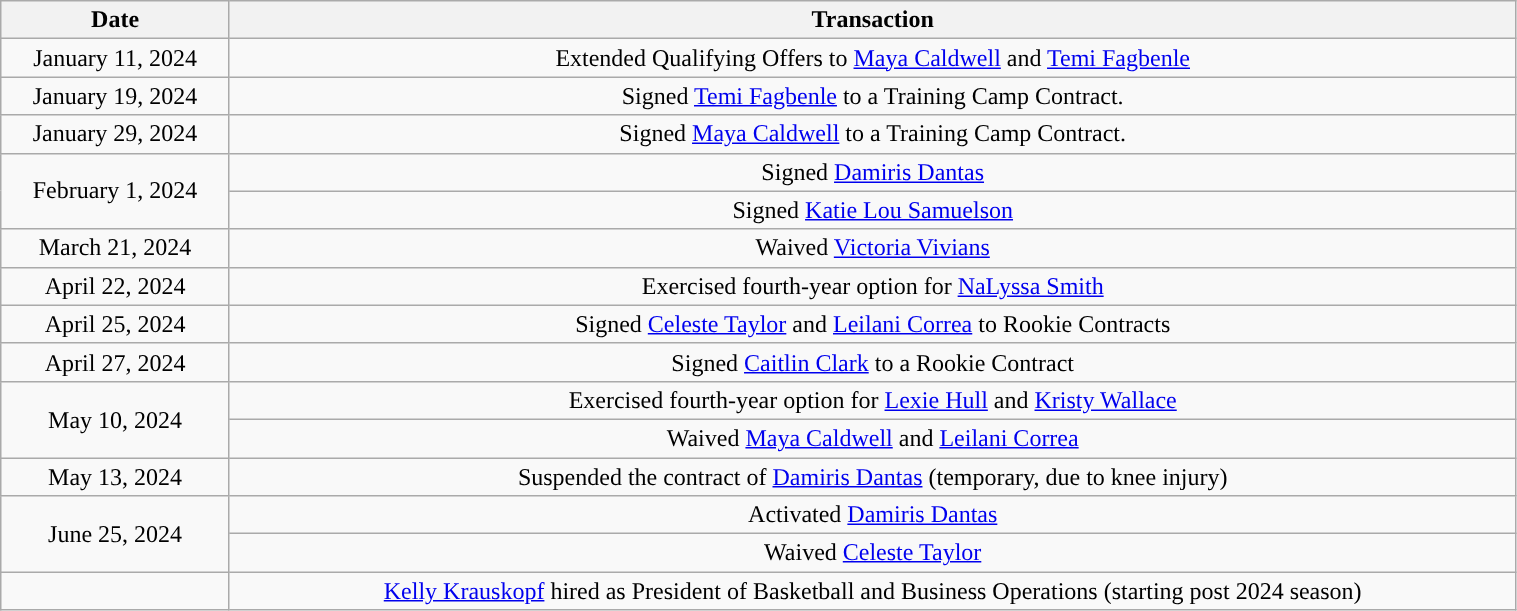<table class="wikitable" style="width:80%; text-align: center;">
<tr>
<th>Date</th>
<th>Transaction</th>
</tr>
<tr>
<td>January 11, 2024</td>
<td>Extended Qualifying Offers to <a href='#'>Maya Caldwell</a> and <a href='#'>Temi Fagbenle</a></td>
</tr>
<tr>
<td>January 19, 2024</td>
<td>Signed <a href='#'>Temi Fagbenle</a> to a Training Camp Contract.</td>
</tr>
<tr>
<td>January 29, 2024</td>
<td>Signed <a href='#'>Maya Caldwell</a> to a Training Camp Contract.</td>
</tr>
<tr>
<td rowspan=2>February 1, 2024</td>
<td>Signed <a href='#'>Damiris Dantas</a></td>
</tr>
<tr>
<td>Signed <a href='#'>Katie Lou Samuelson</a></td>
</tr>
<tr>
<td>March 21, 2024</td>
<td>Waived <a href='#'>Victoria Vivians</a></td>
</tr>
<tr>
<td>April 22, 2024</td>
<td>Exercised fourth-year option for <a href='#'>NaLyssa Smith</a></td>
</tr>
<tr>
<td>April 25, 2024</td>
<td>Signed <a href='#'>Celeste Taylor</a> and <a href='#'>Leilani Correa</a> to Rookie Contracts</td>
</tr>
<tr>
<td>April 27, 2024</td>
<td>Signed <a href='#'>Caitlin Clark</a> to a Rookie Contract</td>
</tr>
<tr>
<td rowspan=2>May 10, 2024</td>
<td>Exercised fourth-year option for <a href='#'>Lexie Hull</a> and <a href='#'>Kristy Wallace</a></td>
</tr>
<tr>
<td>Waived <a href='#'>Maya Caldwell</a> and <a href='#'>Leilani Correa</a></td>
</tr>
<tr>
<td>May 13, 2024</td>
<td>Suspended the contract of <a href='#'>Damiris Dantas</a> (temporary, due to knee injury)</td>
</tr>
<tr>
<td rowspan=2>June 25, 2024</td>
<td>Activated <a href='#'>Damiris Dantas</a></td>
</tr>
<tr>
<td>Waived <a href='#'>Celeste Taylor</a></td>
</tr>
<tr>
<td></td>
<td><a href='#'>Kelly Krauskopf</a> hired as President of Basketball and Business Operations (starting post 2024 season)</td>
</tr>
</table>
